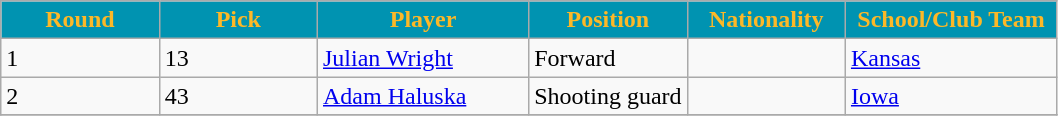<table class="wikitable sortable sortable">
<tr>
<th style="background:#0093b1; color:#FDB827;" width="15%">Round</th>
<th style="background:#0093b1; color:#FDB827;" width="15%">Pick</th>
<th style="background:#0093b1; color:#FDB827;" width="20%">Player</th>
<th style="background:#0093b1; color:#FDB827;" width="15%">Position</th>
<th style="background:#0093b1; color:#FDB827;" width="15%">Nationality</th>
<th style="background:#0093b1; color:#FDB827;" width="20%">School/Club Team</th>
</tr>
<tr>
<td>1</td>
<td>13</td>
<td><a href='#'>Julian Wright</a></td>
<td>Forward</td>
<td></td>
<td><a href='#'>Kansas</a></td>
</tr>
<tr>
<td>2</td>
<td>43</td>
<td><a href='#'>Adam Haluska</a></td>
<td>Shooting guard</td>
<td></td>
<td><a href='#'>Iowa</a></td>
</tr>
<tr>
</tr>
</table>
